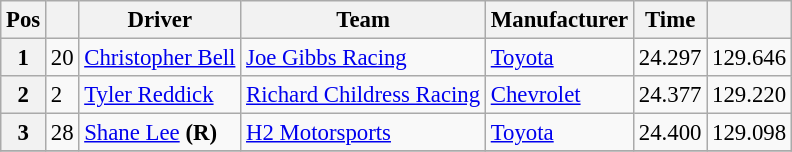<table class="wikitable" style="font-size:95%">
<tr>
<th>Pos</th>
<th></th>
<th>Driver</th>
<th>Team</th>
<th>Manufacturer</th>
<th>Time</th>
<th></th>
</tr>
<tr>
<th>1</th>
<td>20</td>
<td><a href='#'>Christopher Bell</a></td>
<td><a href='#'>Joe Gibbs Racing</a></td>
<td><a href='#'>Toyota</a></td>
<td>24.297</td>
<td>129.646</td>
</tr>
<tr>
<th>2</th>
<td>2</td>
<td><a href='#'>Tyler Reddick</a></td>
<td><a href='#'>Richard Childress Racing</a></td>
<td><a href='#'>Chevrolet</a></td>
<td>24.377</td>
<td>129.220</td>
</tr>
<tr>
<th>3</th>
<td>28</td>
<td><a href='#'>Shane Lee</a> <strong>(R)</strong></td>
<td><a href='#'>H2 Motorsports</a></td>
<td><a href='#'>Toyota</a></td>
<td>24.400</td>
<td>129.098</td>
</tr>
<tr>
</tr>
</table>
